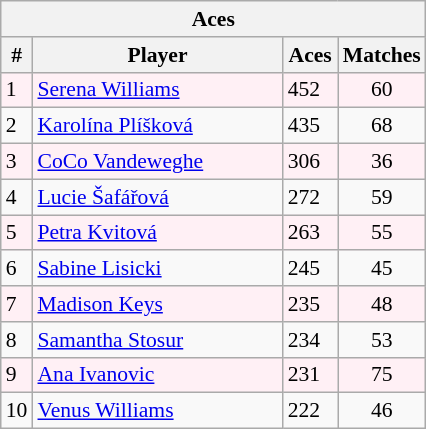<table class="wikitable " style=font-size:90%>
<tr>
<th colspan=4>Aces</th>
</tr>
<tr>
<th>#</th>
<th width=160>Player</th>
<th width=30>Aces</th>
<th>Matches</th>
</tr>
<tr style="background:#FFF0F5;">
<td>1</td>
<td> <a href='#'>Serena Williams</a></td>
<td>452</td>
<td align=center>60</td>
</tr>
<tr>
<td>2</td>
<td> <a href='#'>Karolína Plíšková</a></td>
<td>435</td>
<td align=center>68</td>
</tr>
<tr style="background:#FFF0F5;">
<td>3</td>
<td> <a href='#'>CoCo Vandeweghe</a></td>
<td>306</td>
<td align=center>36</td>
</tr>
<tr>
<td>4</td>
<td> <a href='#'>Lucie Šafářová</a></td>
<td>272</td>
<td align=center>59</td>
</tr>
<tr style="background:#FFF0F5;">
<td>5</td>
<td> <a href='#'>Petra Kvitová</a></td>
<td>263</td>
<td align=center>55</td>
</tr>
<tr>
<td>6</td>
<td> <a href='#'>Sabine Lisicki</a></td>
<td>245</td>
<td align=center>45</td>
</tr>
<tr style="background:#FFF0F5;">
<td>7</td>
<td> <a href='#'>Madison Keys</a></td>
<td>235</td>
<td align=center>48</td>
</tr>
<tr>
<td>8</td>
<td> <a href='#'>Samantha Stosur</a></td>
<td>234</td>
<td align=center>53</td>
</tr>
<tr style="background:#FFF0F5;">
<td>9</td>
<td> <a href='#'>Ana Ivanovic</a></td>
<td>231</td>
<td align=center>75</td>
</tr>
<tr>
<td>10</td>
<td> <a href='#'>Venus Williams</a></td>
<td>222</td>
<td align=center>46</td>
</tr>
</table>
